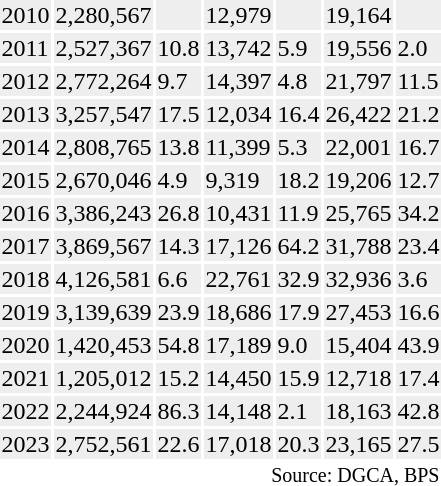<table class="toccolours sortable" style="padding:0.5em;">
<tr>
<th></th>
<th></th>
<th></th>
<th></th>
<th></th>
<th></th>
<th></th>
</tr>
<tr style="background:#eee;">
<td>2010</td>
<td>2,280,567</td>
<td></td>
<td>12,979</td>
<td></td>
<td>19,164</td>
<td></td>
</tr>
<tr style="background:#eee;">
<td>2011</td>
<td>2,527,367</td>
<td> 10.8</td>
<td>13,742</td>
<td> 5.9</td>
<td>19,556</td>
<td> 2.0</td>
</tr>
<tr style="background:#eee;">
<td>2012</td>
<td>2,772,264</td>
<td> 9.7</td>
<td>14,397</td>
<td> 4.8</td>
<td>21,797</td>
<td> 11.5</td>
</tr>
<tr style="background:#eee;">
<td>2013</td>
<td>3,257,547</td>
<td> 17.5</td>
<td>12,034</td>
<td> 16.4</td>
<td>26,422</td>
<td> 21.2</td>
</tr>
<tr style="background:#eee;">
<td>2014</td>
<td>2,808,765</td>
<td> 13.8</td>
<td>11,399</td>
<td> 5.3</td>
<td>22,001</td>
<td> 16.7</td>
</tr>
<tr style="background:#eee;">
<td>2015</td>
<td>2,670,046</td>
<td> 4.9</td>
<td>9,319</td>
<td> 18.2</td>
<td>19,206</td>
<td> 12.7</td>
</tr>
<tr style="background:#eee;">
<td>2016</td>
<td>3,386,243</td>
<td> 26.8</td>
<td>10,431</td>
<td> 11.9</td>
<td>25,765</td>
<td> 34.2</td>
</tr>
<tr style="background:#eee;">
<td>2017</td>
<td>3,869,567</td>
<td> 14.3</td>
<td>17,126</td>
<td> 64.2</td>
<td>31,788</td>
<td> 23.4</td>
</tr>
<tr style="background:#eee;">
<td>2018</td>
<td>4,126,581</td>
<td> 6.6</td>
<td>22,761</td>
<td> 32.9</td>
<td>32,936</td>
<td> 3.6</td>
</tr>
<tr style="background:#eee;">
<td>2019</td>
<td>3,139,639</td>
<td> 23.9</td>
<td>18,686</td>
<td> 17.9</td>
<td>27,453</td>
<td> 16.6</td>
</tr>
<tr style="background:#eee;">
<td>2020</td>
<td>1,420,453</td>
<td> 54.8</td>
<td>17,189</td>
<td> 9.0</td>
<td>15,404</td>
<td> 43.9</td>
</tr>
<tr style="background:#eee;">
<td>2021</td>
<td>1,205,012</td>
<td> 15.2</td>
<td>14,450</td>
<td> 15.9</td>
<td>12,718</td>
<td> 17.4</td>
</tr>
<tr style="background:#eee;">
<td>2022</td>
<td>2,244,924</td>
<td> 86.3</td>
<td>14,148</td>
<td> 2.1</td>
<td>18,163</td>
<td> 42.8</td>
</tr>
<tr style="background:#eee;">
<td>2023</td>
<td>2,752,561</td>
<td> 22.6</td>
<td>17,018</td>
<td> 20.3</td>
<td>23,165</td>
<td> 27.5</td>
</tr>
<tr>
<td colspan="7" style="text-align:right;"><sup>Source: DGCA, BPS</sup></td>
</tr>
</table>
